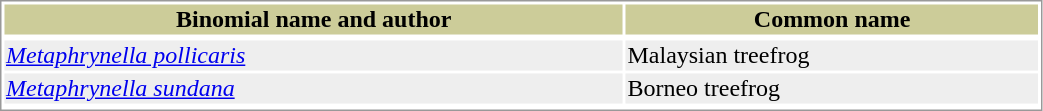<table style="text-align:left; border:1px solid #999999; width: 55%">
<tr style="background:#CCCC99; text-align: center; ">
<th style="width: 60%; ">Binomial name and author</th>
<th style="width: 40%; ">Common name</th>
</tr>
<tr>
</tr>
<tr style="background:#EEEEEE;">
<td><em><a href='#'>Metaphrynella pollicaris</a></em> </td>
<td>Malaysian treefrog</td>
</tr>
<tr style="background:#EEEEEE;">
<td><em><a href='#'>Metaphrynella sundana</a></em> </td>
<td>Borneo treefrog</td>
</tr>
<tr>
</tr>
</table>
